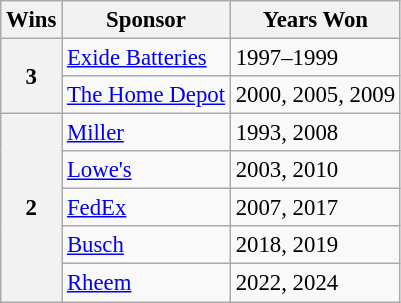<table class="wikitable" style="font-size: 95%;">
<tr>
<th>Wins</th>
<th>Sponsor</th>
<th>Years Won</th>
</tr>
<tr>
<th rowspan="2">3</th>
<td><a href='#'>Exide Batteries</a></td>
<td>1997–1999</td>
</tr>
<tr>
<td><a href='#'>The Home Depot</a></td>
<td>2000, 2005, 2009</td>
</tr>
<tr>
<th rowspan="5">2</th>
<td><a href='#'>Miller</a></td>
<td>1993, 2008</td>
</tr>
<tr>
<td><a href='#'>Lowe's</a></td>
<td>2003, 2010</td>
</tr>
<tr>
<td><a href='#'>FedEx</a></td>
<td>2007, 2017</td>
</tr>
<tr>
<td><a href='#'>Busch</a></td>
<td>2018, 2019</td>
</tr>
<tr>
<td><a href='#'>Rheem</a></td>
<td>2022, 2024</td>
</tr>
</table>
